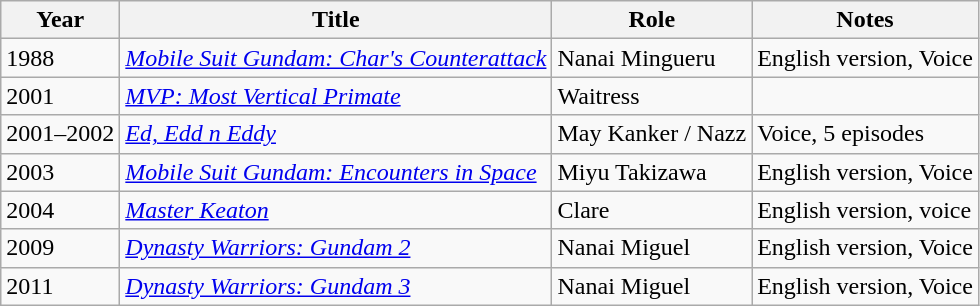<table class="wikitable">
<tr>
<th>Year</th>
<th>Title</th>
<th>Role</th>
<th>Notes</th>
</tr>
<tr>
<td>1988</td>
<td><em><a href='#'>Mobile Suit Gundam: Char's Counterattack</a></em></td>
<td>Nanai Mingueru</td>
<td>English version, Voice</td>
</tr>
<tr>
<td>2001</td>
<td><em><a href='#'>MVP: Most Vertical Primate</a></em></td>
<td>Waitress</td>
<td></td>
</tr>
<tr>
<td>2001–2002</td>
<td><em><a href='#'>Ed, Edd n Eddy</a></em></td>
<td>May Kanker / Nazz</td>
<td>Voice, 5 episodes</td>
</tr>
<tr>
<td>2003</td>
<td><em><a href='#'>Mobile Suit Gundam: Encounters in Space</a></em></td>
<td>Miyu Takizawa</td>
<td>English version, Voice</td>
</tr>
<tr>
<td>2004</td>
<td><em><a href='#'>Master Keaton</a></em></td>
<td>Clare</td>
<td>English version, voice</td>
</tr>
<tr>
<td>2009</td>
<td><em><a href='#'>Dynasty Warriors: Gundam 2</a></em></td>
<td>Nanai Miguel</td>
<td>English version, Voice</td>
</tr>
<tr>
<td>2011</td>
<td><em><a href='#'>Dynasty Warriors: Gundam 3</a></em></td>
<td>Nanai Miguel</td>
<td>English version, Voice</td>
</tr>
</table>
